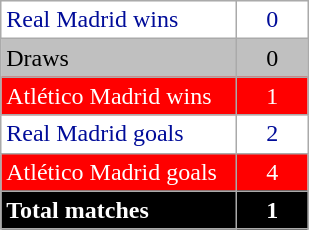<table class="wikitable">
<tr style="color:#000c99; background:#fff;">
<td style="width:150px;">Real Madrid wins</td>
<td style="color:#000c99; background:#fff; text-align:center; width:40px;">0</td>
</tr>
<tr style="color:#000; background:silver;">
<td>Draws</td>
<td style="color:#000; background:silver; text-align:center;">0</td>
</tr>
<tr style="color:white;">
<td style="background:red">Atlético Madrid wins</td>
<td style="color:white; background:red; text-align: center;">1</td>
</tr>
<tr style="color:#000c99; background:#fff;">
<td style="width:150px;">Real Madrid goals</td>
<td style="color:#000c99; background:#fff; text-align:center;">2</td>
</tr>
<tr style="color:white;">
<td style="background:red">Atlético Madrid goals</td>
<td style="color:white; background:red; text-align: center;">4</td>
</tr>
<tr style="color:#fff; background:#000;">
<td><strong>Total matches</strong></td>
<td style="color:#fff; background:#000; text-align:center;"><strong>1</strong></td>
</tr>
</table>
